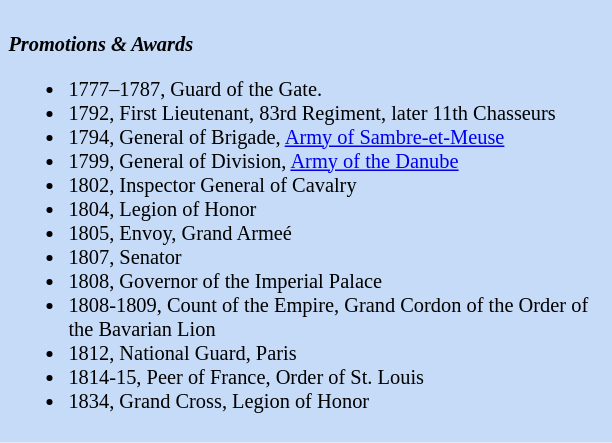<table class="toccolours" style="float: left; margin-left: 1em; margin-right: 2em; font-size: 85%; background:#c6dbf7; color:black; width:30em; max-width: 40%;" cellspacing="5">
<tr>
<td style="text-align: left;"><br><em> <strong>Promotions & Awards</strong> </em><ul><li>1777–1787, Guard of the Gate.</li><li>1792, First Lieutenant, 83rd Regiment, later 11th Chasseurs</li><li>1794, General of Brigade, <a href='#'>Army of Sambre-et-Meuse</a></li><li>1799, General of Division, <a href='#'>Army of the Danube</a></li><li>1802, Inspector General of Cavalry</li><li>1804, Legion of Honor</li><li>1805, Envoy, Grand Armeé</li><li>1807, Senator</li><li>1808, Governor of the Imperial Palace</li><li>1808-1809, Count of the Empire, Grand Cordon of the Order of the Bavarian Lion</li><li>1812, National Guard, Paris</li><li>1814-15, Peer of France, Order of St. Louis</li><li>1834, Grand Cross, Legion of Honor</li></ul></td>
</tr>
</table>
